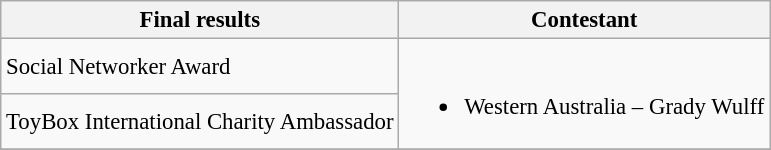<table class="wikitable sortable" style="font-size: 95%;">
<tr>
<th>Final results</th>
<th>Contestant</th>
</tr>
<tr>
<td>Social Networker Award</td>
<td rowspan="2"><br><ul><li>Western Australia – Grady Wulff</li></ul></td>
</tr>
<tr>
<td>ToyBox International Charity Ambassador</td>
</tr>
<tr>
</tr>
</table>
